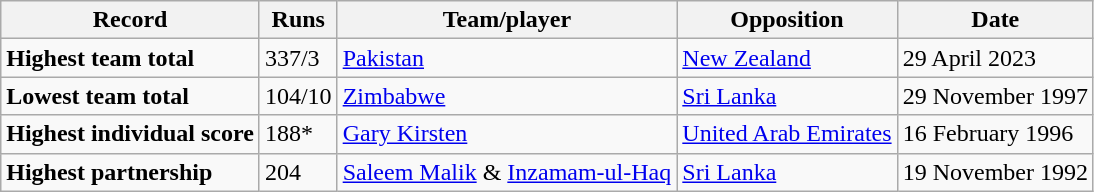<table class="wikitable">
<tr>
<th>Record</th>
<th>Runs</th>
<th>Team/player</th>
<th>Opposition</th>
<th>Date</th>
</tr>
<tr>
<td><strong>Highest team total</strong></td>
<td>337/3</td>
<td> <a href='#'>Pakistan</a></td>
<td> <a href='#'>New Zealand</a></td>
<td>29 April 2023</td>
</tr>
<tr>
<td><strong>Lowest team total</strong></td>
<td>104/10</td>
<td> <a href='#'>Zimbabwe</a></td>
<td> <a href='#'>Sri Lanka</a></td>
<td>29 November 1997</td>
</tr>
<tr>
<td><strong>Highest individual score</strong></td>
<td>188*</td>
<td> <a href='#'>Gary Kirsten</a></td>
<td> <a href='#'>United Arab Emirates</a></td>
<td>16 February 1996</td>
</tr>
<tr>
<td><strong>Highest partnership</strong></td>
<td>204</td>
<td> <a href='#'>Saleem Malik</a> & <a href='#'>Inzamam-ul-Haq</a></td>
<td> <a href='#'>Sri Lanka</a></td>
<td>19 November 1992</td>
</tr>
</table>
